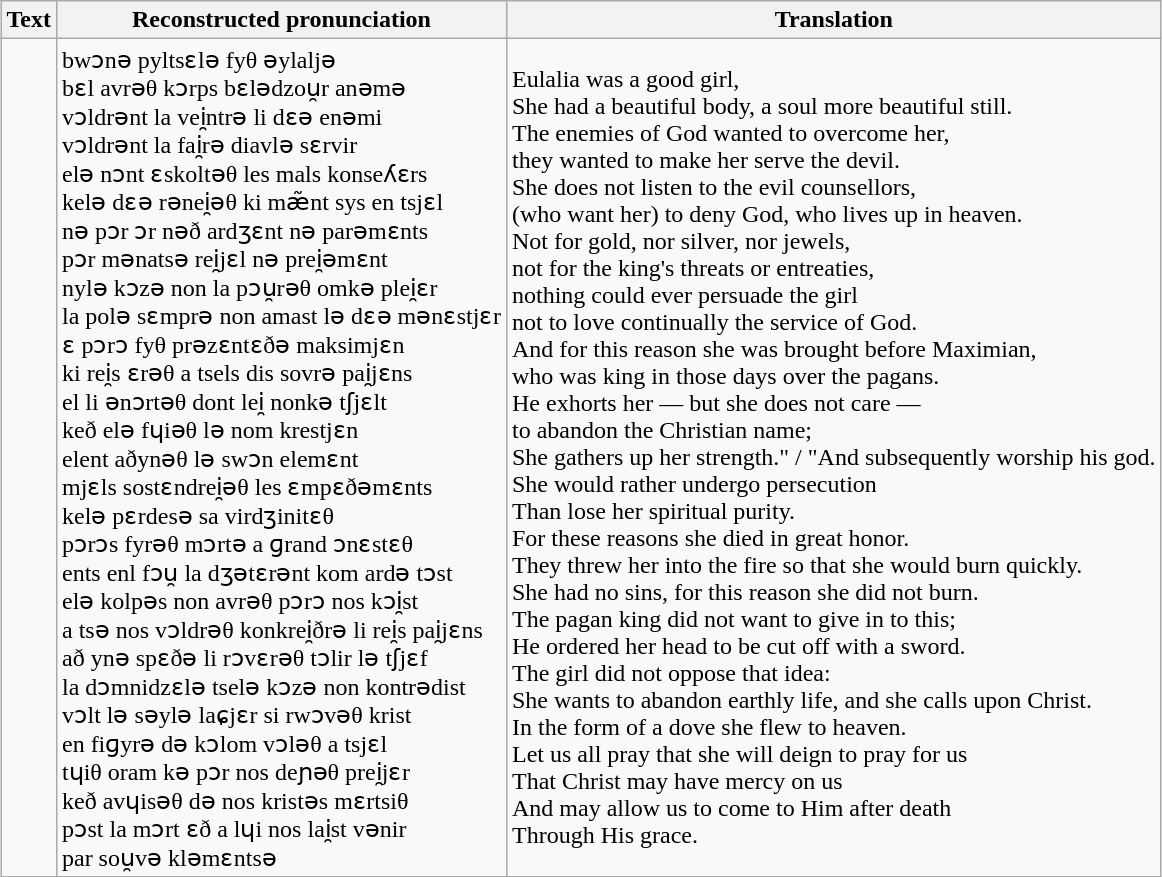<table class="wikitable" style="margin-left: auto; margin-right: auto; border: none;">
<tr>
<th>Text</th>
<th>Reconstructed pronunciation</th>
<th>Translation</th>
</tr>
<tr>
<td valign="top"><br></td>
<td>bwᴐnə pyltsɛlə fyθ əylaljə<br>bɛl avrəθ kᴐrps bɛlədzou̯r anəmə<br>vᴐldrənt la vei̯ntrə li dɛə enəmi<br>vᴐldrənt la fai̯rə diavlə sɛrvir<br>elə nᴐnt ɛskoltəθ les mals konseʎɛrs<br>kelə dɛə rənei̯əθ ki mæ̃nt sys en tsjɛl<br>nə pᴐr ᴐr nəð ardʒɛnt nə parəmɛnts<br>pᴐr mənatsə rei̯jɛl nə prei̯əmɛnt<br>nylə kᴐzə non la pᴐu̯rəθ omkə plei̯ɛr<br>la polə sɛmprə non amast lə dɛə mənɛstjɛr<br>ɛ pᴐrᴐ fyθ prəzɛntɛðə maksimjɛn<br>ki rei̯s ɛrəθ a tsels dis sovrə pai̯jɛns<br>el li ənᴐrtəθ dont lei̯ nonkə tʃjɛlt<br>keð elə fɥiəθ lə nom krestjɛn<br>elent aðynəθ lə swᴐn elemɛnt<br>mjɛls sostɛndrei̯əθ les ɛmpɛðəmɛnts<br>kelə pɛrdesə sa virdʒinitɛθ<br>pᴐrᴐs fyrəθ mᴐrtə a ɡrand ᴐnɛstɛθ<br>ents enl fᴐu̯ la dʒətɛrənt kom ardə tᴐst<br>elə kolpəs non avrəθ pᴐrᴐ nos kᴐi̯st<br>a tsə nos vᴐldrəθ konkrei̯ðrə li rei̯s pai̯jɛns<br>að ynə spɛðə li rᴐvɛrəθ tᴐlir lə tʃjɛf<br>la dᴐmnidzɛlə tselə kᴐzə non kontrədist<br>vᴐlt lə səylə laɕjɛr si rwᴐvəθ krist<br>en fiɡyrə də kᴐlom vᴐləθ a tsjɛl<br>tɥiθ oram kə pᴐr nos deɲəθ prei̯jɛr<br>keð avɥisəθ də nos kristəs mɛrtsiθ<br>pᴐst la mᴐrt ɛð a lɥi nos lai̯st vənir<br>par sou̯və kləmɛntsə</td>
<td>Eulalia was a good girl,<br>She had a beautiful body, a soul more beautiful still.<br>The enemies of God wanted to overcome her,<br>they wanted to make her serve the devil.<br>She does not listen to the evil counsellors,<br>(who want her) to deny God, who lives up in heaven.<br>Not for gold, nor silver, nor jewels,<br>not for the king's threats or entreaties,<br>nothing could ever persuade the girl<br>not to love continually the service of God.<br>And for this reason she was brought before Maximian,<br>who was king in those days over the pagans.<br>He exhorts her — but she does not care —<br>to abandon the Christian name;<br>She gathers up her strength." / "And subsequently worship his god.<br>She would rather undergo persecution<br>Than lose her spiritual purity.<br>For these reasons she died in great honor.<br>They threw her into the fire so that she would burn quickly.<br>She had no sins, for this reason she did not burn.<br>The pagan king did not want to give in to this;<br>He ordered her head to be cut off with a sword.<br>The girl did not oppose that idea:<br>She wants to abandon earthly life, and she calls upon Christ.<br>In the form of a dove she flew to heaven.<br>Let us all pray that she will deign to pray for us<br>That Christ may have mercy on us<br>And may allow us to come to Him after death<br>Through His grace.</td>
</tr>
</table>
